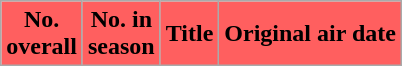<table class="wikitable plainrowheaders">
<tr style="color:black">
<th style="background: #FF5F5F;">No. <br> overall</th>
<th style="background: #FF5F5F;">No. in <br> season</th>
<th style="background: #FF5F5F;">Title</th>
<th style="background: #FF5F5F;">Original air date<br>


















































</th>
</tr>
</table>
